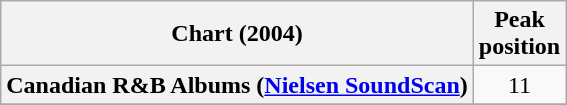<table class="wikitable plainrowheaders sortable" style="text-align:center">
<tr>
<th scope="col">Chart (2004)</th>
<th scope="col">Peak<br>position</th>
</tr>
<tr>
<th scope="row">Canadian R&B Albums (<a href='#'>Nielsen SoundScan</a>)</th>
<td style="text-align:center;">11</td>
</tr>
<tr>
</tr>
<tr>
</tr>
</table>
